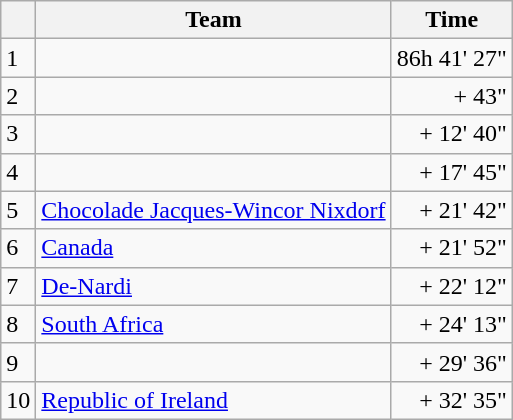<table class=wikitable>
<tr>
<th></th>
<th>Team</th>
<th>Time</th>
</tr>
<tr>
<td>1</td>
<td></td>
<td align=right>86h 41' 27"</td>
</tr>
<tr>
<td>2</td>
<td></td>
<td align=right>+ 43"</td>
</tr>
<tr>
<td>3</td>
<td></td>
<td align=right>+ 12' 40"</td>
</tr>
<tr>
<td>4</td>
<td></td>
<td align=right>+ 17' 45"</td>
</tr>
<tr>
<td>5</td>
<td><a href='#'>Chocolade Jacques-Wincor Nixdorf</a></td>
<td align=right>+ 21' 42"</td>
</tr>
<tr>
<td>6</td>
<td><a href='#'>Canada</a></td>
<td align=right>+ 21' 52"</td>
</tr>
<tr>
<td>7</td>
<td><a href='#'>De-Nardi</a></td>
<td align=right>+ 22' 12"</td>
</tr>
<tr>
<td>8</td>
<td><a href='#'>South Africa</a></td>
<td align=right>+ 24' 13"</td>
</tr>
<tr>
<td>9</td>
<td></td>
<td align=right>+ 29' 36"</td>
</tr>
<tr>
<td>10</td>
<td><a href='#'>Republic of Ireland</a></td>
<td align=right>+ 32' 35"</td>
</tr>
</table>
